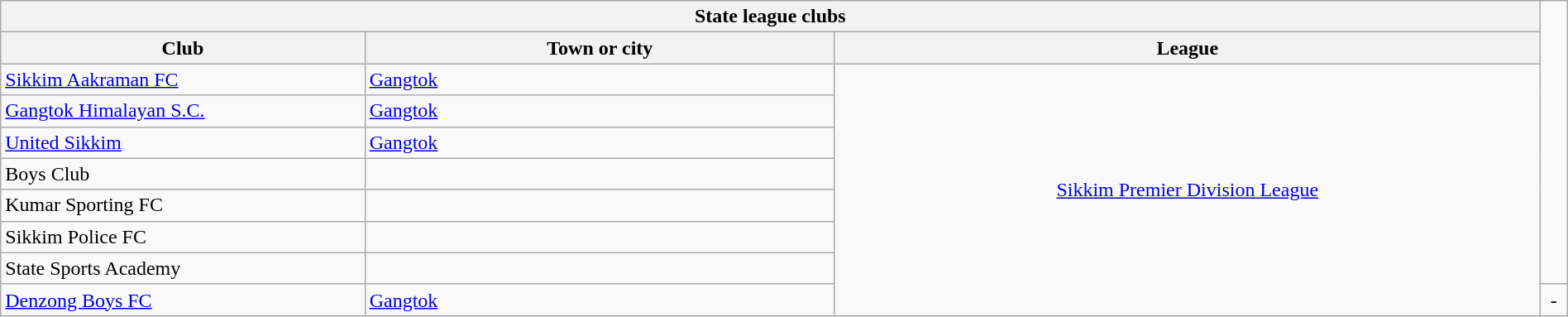<table class="wikitable sortable" width="100%">
<tr>
<th colspan="3">State league clubs</th>
</tr>
<tr>
<th !width="25%">Club</th>
<th width="30%">Town or city</th>
<th width="45%">League</th>
</tr>
<tr>
<td><a href='#'>Sikkim Aakraman FC</a></td>
<td><a href='#'>Gangtok</a></td>
<td rowspan="8" align="center"><a href='#'>Sikkim Premier Division League</a></td>
</tr>
<tr>
<td><a href='#'>Gangtok Himalayan S.C.</a></td>
<td><a href='#'>Gangtok</a></td>
</tr>
<tr>
<td><a href='#'>United Sikkim</a></td>
<td><a href='#'>Gangtok</a></td>
</tr>
<tr>
<td>Boys Club</td>
<td></td>
</tr>
<tr>
<td>Kumar Sporting FC</td>
<td></td>
</tr>
<tr>
<td>Sikkim Police FC</td>
<td></td>
</tr>
<tr>
<td>State Sports Academy</td>
<td></td>
</tr>
<tr>
<td><a href='#'>Denzong Boys FC</a></td>
<td><a href='#'>Gangtok</a></td>
<td align="center">-</td>
</tr>
</table>
